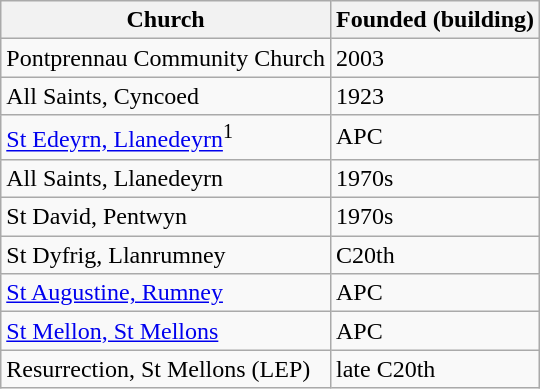<table class="wikitable">
<tr>
<th>Church</th>
<th colspan="2">Founded (building)</th>
</tr>
<tr>
<td>Pontprennau Community Church</td>
<td colspan="2">2003</td>
</tr>
<tr>
<td>All Saints, Cyncoed</td>
<td colspan="2">1923</td>
</tr>
<tr>
<td><a href='#'>St Edeyrn, Llanedeyrn</a><sup>1</sup></td>
<td colspan="2">APC</td>
</tr>
<tr>
<td>All Saints, Llanedeyrn</td>
<td colspan="2">1970s</td>
</tr>
<tr>
<td>St David, Pentwyn</td>
<td colspan="2">1970s</td>
</tr>
<tr>
<td>St Dyfrig, Llanrumney</td>
<td colspan="2">C20th</td>
</tr>
<tr>
<td><a href='#'>St Augustine, Rumney</a></td>
<td colspan="2">APC</td>
</tr>
<tr>
<td><a href='#'>St Mellon, St Mellons</a></td>
<td colspan="2">APC</td>
</tr>
<tr>
<td>Resurrection, St Mellons (LEP)</td>
<td colspan="2">late C20th</td>
</tr>
</table>
